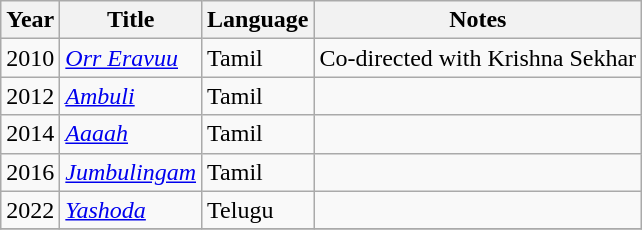<table class="wikitable">
<tr>
<th>Year</th>
<th>Title</th>
<th>Language</th>
<th>Notes</th>
</tr>
<tr>
<td>2010</td>
<td><em><a href='#'>Orr Eravuu</a></em></td>
<td>Tamil</td>
<td>Co-directed with Krishna Sekhar</td>
</tr>
<tr>
<td>2012</td>
<td><em><a href='#'>Ambuli</a></em></td>
<td>Tamil</td>
<td></td>
</tr>
<tr>
<td>2014</td>
<td><em><a href='#'>Aaaah</a></em></td>
<td>Tamil</td>
<td></td>
</tr>
<tr>
<td>2016</td>
<td><em><a href='#'>Jumbulingam</a></em></td>
<td>Tamil</td>
<td></td>
</tr>
<tr>
<td>2022</td>
<td><em><a href='#'>Yashoda</a></em></td>
<td>Telugu</td>
<td></td>
</tr>
<tr>
</tr>
</table>
